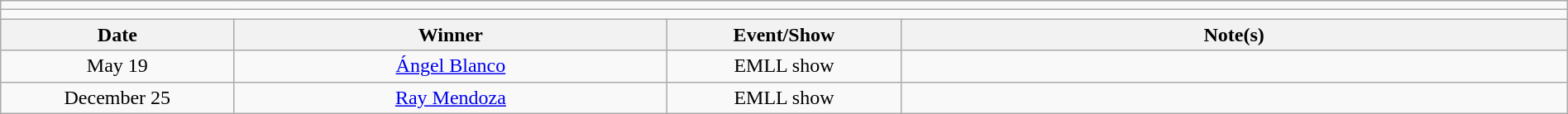<table class="wikitable" style="text-align:center; width:100%;">
<tr>
<td colspan=5></td>
</tr>
<tr>
<td colspan=5><strong></strong></td>
</tr>
<tr>
<th width=14%>Date</th>
<th width=26%>Winner</th>
<th width=14%>Event/Show</th>
<th width=40%>Note(s)</th>
</tr>
<tr>
<td>May 19</td>
<td><a href='#'>Ángel Blanco</a></td>
<td>EMLL show</td>
<td align=left></td>
</tr>
<tr>
<td>December 25</td>
<td><a href='#'>Ray Mendoza</a></td>
<td>EMLL show</td>
<td align=left></td>
</tr>
</table>
